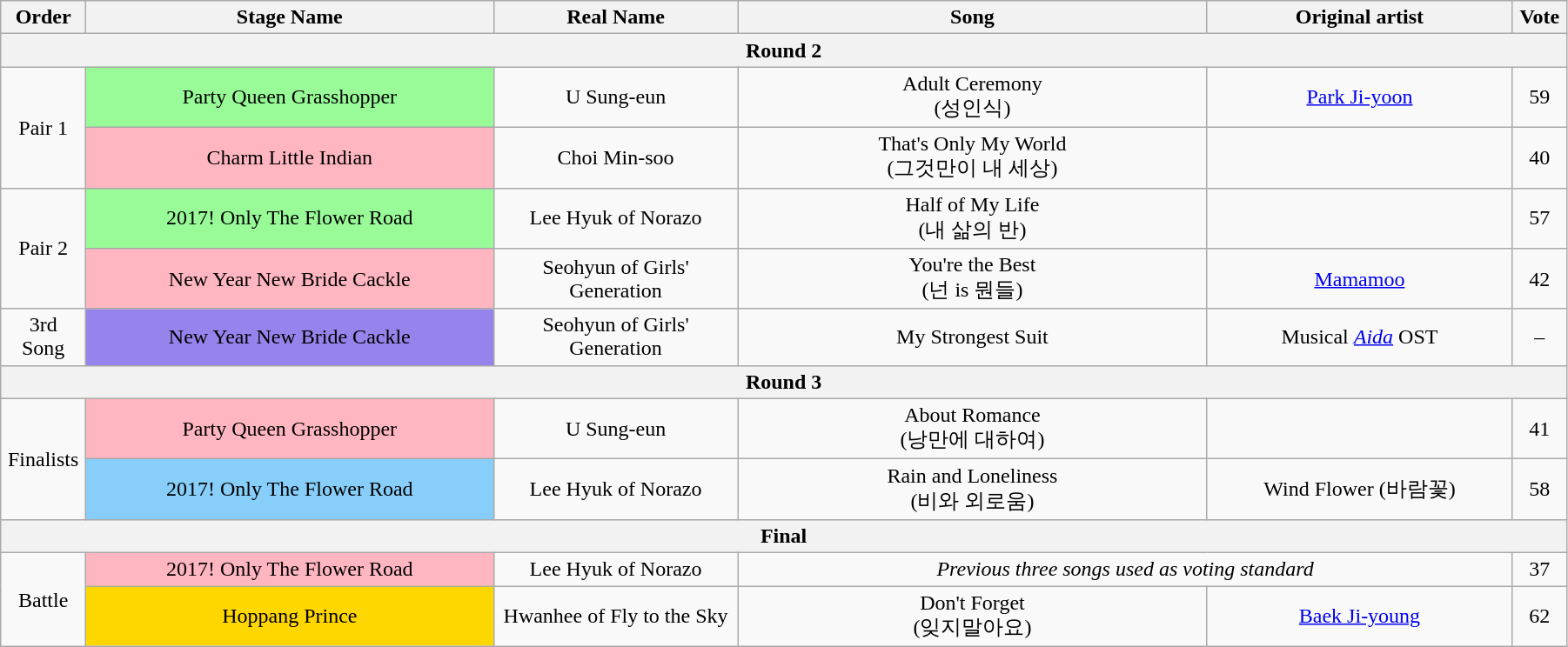<table class="wikitable" style="text-align:center; width:95%;">
<tr>
<th style="width:1%;">Order</th>
<th style="width:20%;">Stage Name</th>
<th style="width:12%;">Real Name</th>
<th style="width:23%;">Song</th>
<th style="width:15%;">Original artist</th>
<th style="width:1%;">Vote</th>
</tr>
<tr>
<th colspan=6>Round 2</th>
</tr>
<tr>
<td rowspan=2>Pair 1</td>
<td bgcolor="palegreen">Party Queen Grasshopper</td>
<td>U Sung-eun</td>
<td>Adult Ceremony<br>(성인식)</td>
<td><a href='#'>Park Ji-yoon</a></td>
<td>59</td>
</tr>
<tr>
<td bgcolor="lightpink">Charm Little Indian</td>
<td>Choi Min-soo</td>
<td>That's Only My World<br>(그것만이 내 세상)</td>
<td></td>
<td>40</td>
</tr>
<tr>
<td rowspan=2>Pair 2</td>
<td bgcolor="palegreen">2017! Only The Flower Road</td>
<td>Lee Hyuk of Norazo</td>
<td>Half of My Life<br>(내 삶의 반)</td>
<td></td>
<td>57</td>
</tr>
<tr>
<td bgcolor="lightpink">New Year New Bride Cackle</td>
<td>Seohyun of Girls' Generation</td>
<td>You're the Best<br>(넌 is 뭔들)</td>
<td><a href='#'>Mamamoo</a></td>
<td>42</td>
</tr>
<tr>
<td>3rd Song</td>
<td bgcolor="#9683EC">New Year New Bride Cackle</td>
<td>Seohyun of Girls' Generation</td>
<td>My Strongest Suit </td>
<td>Musical <em><a href='#'>Aida</a></em> OST</td>
<td>–</td>
</tr>
<tr>
<th colspan=6>Round 3</th>
</tr>
<tr>
<td rowspan=2>Finalists</td>
<td bgcolor="lightpink">Party Queen Grasshopper</td>
<td>U Sung-eun</td>
<td>About Romance<br>(낭만에 대하여)</td>
<td></td>
<td>41</td>
</tr>
<tr>
<td bgcolor="lightskyblue">2017! Only The Flower Road</td>
<td>Lee Hyuk of Norazo</td>
<td>Rain and Loneliness<br>(비와 외로움)</td>
<td>Wind Flower (바람꽃)</td>
<td>58</td>
</tr>
<tr>
<th colspan=6>Final</th>
</tr>
<tr>
<td rowspan=2>Battle</td>
<td bgcolor="lightpink">2017! Only The Flower Road</td>
<td>Lee Hyuk of Norazo</td>
<td colspan=2><em>Previous three songs used as voting standard</em></td>
<td>37</td>
</tr>
<tr>
<td bgcolor="gold">Hoppang Prince</td>
<td>Hwanhee of Fly to the Sky</td>
<td>Don't Forget<br>(잊지말아요)</td>
<td><a href='#'>Baek Ji-young</a></td>
<td>62</td>
</tr>
</table>
